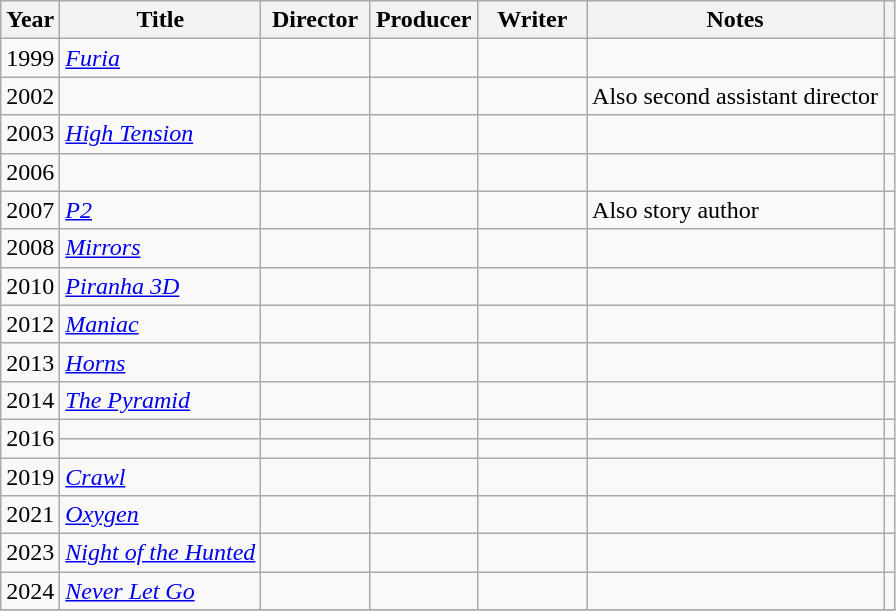<table class="wikitable plainrowheaders">
<tr>
<th>Year</th>
<th>Title</th>
<th width=65>Director</th>
<th width=65>Producer</th>
<th width=65>Writer</th>
<th>Notes</th>
<th></th>
</tr>
<tr>
<td>1999</td>
<td><em><a href='#'>Furia</a></em></td>
<td></td>
<td></td>
<td></td>
<td></td>
<td style="text-align:center;"></td>
</tr>
<tr>
<td>2002</td>
<td><em></em></td>
<td></td>
<td></td>
<td></td>
<td>Also second assistant director</td>
<td style="text-align:center;"></td>
</tr>
<tr>
<td>2003</td>
<td><em><a href='#'>High Tension</a></em></td>
<td></td>
<td></td>
<td></td>
<td></td>
<td style="text-align:center;"></td>
</tr>
<tr>
<td>2006</td>
<td></td>
<td></td>
<td></td>
<td></td>
<td></td>
<td style="text-align:center;"></td>
</tr>
<tr>
<td>2007</td>
<td><em><a href='#'>P2</a></em></td>
<td></td>
<td></td>
<td></td>
<td>Also story author</td>
<td style="text-align:center;"></td>
</tr>
<tr>
<td>2008</td>
<td><em><a href='#'>Mirrors</a></em></td>
<td></td>
<td></td>
<td></td>
<td></td>
<td style="text-align:center;"></td>
</tr>
<tr>
<td>2010</td>
<td><em><a href='#'>Piranha 3D</a></em></td>
<td></td>
<td></td>
<td></td>
<td></td>
<td style="text-align:center;"></td>
</tr>
<tr>
<td>2012</td>
<td><em><a href='#'>Maniac</a></em></td>
<td></td>
<td></td>
<td></td>
<td></td>
<td style="text-align:center;"></td>
</tr>
<tr>
<td>2013</td>
<td><em><a href='#'>Horns</a></em></td>
<td></td>
<td></td>
<td></td>
<td></td>
<td style="text-align:center;"></td>
</tr>
<tr>
<td>2014</td>
<td><em><a href='#'>The Pyramid</a></em></td>
<td></td>
<td></td>
<td></td>
<td></td>
<td style="text-align:center;"></td>
</tr>
<tr>
<td rowspan=2>2016</td>
<td></td>
<td></td>
<td></td>
<td></td>
<td></td>
<td style="text-align:center;"></td>
</tr>
<tr>
<td></td>
<td></td>
<td></td>
<td></td>
<td></td>
<td style="text-align:center;"></td>
</tr>
<tr>
<td>2019</td>
<td><em><a href='#'>Crawl</a></em></td>
<td></td>
<td></td>
<td></td>
<td></td>
<td style="text-align:center;"></td>
</tr>
<tr>
<td>2021</td>
<td><em><a href='#'>Oxygen</a></em></td>
<td></td>
<td></td>
<td></td>
<td></td>
<td style="text-align:center;"></td>
</tr>
<tr>
<td>2023</td>
<td><em><a href='#'>Night of the Hunted</a></em></td>
<td></td>
<td></td>
<td></td>
<td></td>
<td style="text-align:center;"></td>
</tr>
<tr>
<td>2024</td>
<td><em><a href='#'>Never Let Go</a></em></td>
<td></td>
<td></td>
<td></td>
<td></td>
<td style="text-align:center;"></td>
</tr>
<tr>
</tr>
</table>
